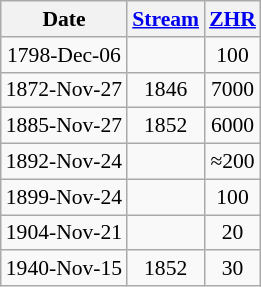<table class="wikitable" style="text-align: center; font-size: 0.9em;">
<tr>
<th>Date</th>
<th><a href='#'>Stream</a></th>
<th><a href='#'>ZHR</a></th>
</tr>
<tr>
<td>1798-Dec-06</td>
<td></td>
<td>100</td>
</tr>
<tr>
<td>1872-Nov-27</td>
<td>1846</td>
<td>7000</td>
</tr>
<tr>
<td>1885-Nov-27</td>
<td>1852</td>
<td>6000</td>
</tr>
<tr>
<td>1892-Nov-24</td>
<td></td>
<td>≈200</td>
</tr>
<tr>
<td>1899-Nov-24</td>
<td></td>
<td>100</td>
</tr>
<tr>
<td>1904-Nov-21</td>
<td></td>
<td>20</td>
</tr>
<tr>
<td>1940-Nov-15</td>
<td>1852</td>
<td>30</td>
</tr>
</table>
